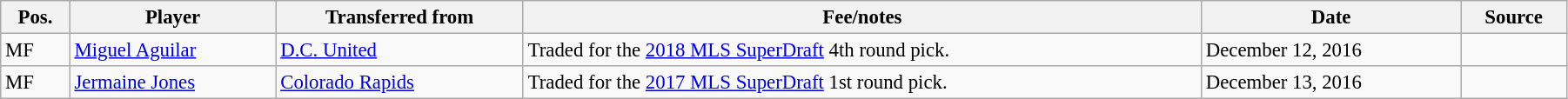<table class="wikitable sortable" style="width:95%; text-align:center; font-size:95%; text-align:left;">
<tr>
<th><strong>Pos.</strong></th>
<th><strong>Player</strong></th>
<th><strong>Transferred from</strong></th>
<th><strong>Fee/notes</strong></th>
<th><strong>Date</strong></th>
<th><strong>Source</strong></th>
</tr>
<tr>
<td>MF</td>
<td> <a href='#'>Miguel Aguilar</a></td>
<td> <a href='#'>D.C. United</a></td>
<td>Traded for the <a href='#'>2018 MLS SuperDraft</a> 4th round pick.</td>
<td>December 12, 2016</td>
<td align=center></td>
</tr>
<tr>
<td>MF</td>
<td> <a href='#'>Jermaine Jones</a></td>
<td> <a href='#'>Colorado Rapids</a></td>
<td>Traded for the <a href='#'>2017 MLS SuperDraft</a> 1st round pick.</td>
<td>December 13, 2016</td>
<td align=center></td>
</tr>
</table>
